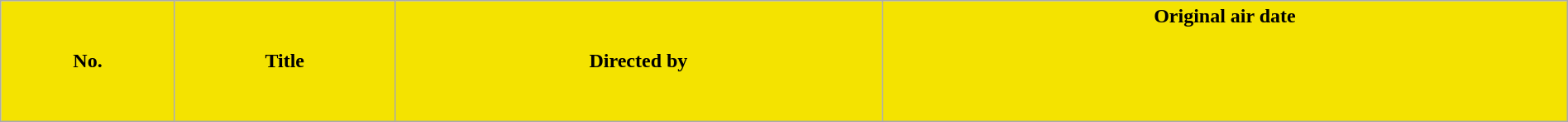<table class="wikitable plainrowheaders" style="width:100%; margin:auto;">
<tr style="color:#000000">
<th style="background:#F4E300">No.</th>
<th style="background:#F4E300">Title</th>
<th style="background:#F4E300">Directed by</th>
<th style="background:#F4E300">Original air date<br><br><br><br><br></th>
</tr>
</table>
